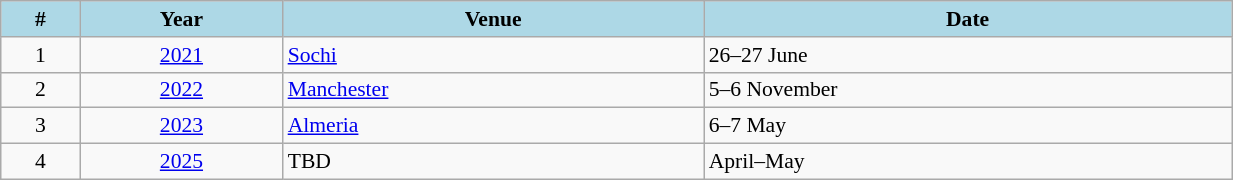<table class="wikitable" width=65% style="font-size:90%; text-align:left;">
<tr>
<th style="background-color:lightblue;">#</th>
<th style="background-color:lightblue;">Year</th>
<th style="background-color:lightblue;">Venue</th>
<th style="background-color:lightblue;">Date</th>
</tr>
<tr>
<td align=center>1</td>
<td align=center><a href='#'>2021</a></td>
<td> <a href='#'>Sochi</a></td>
<td>26–27 June</td>
</tr>
<tr>
<td align=center>2</td>
<td align=center><a href='#'>2022</a></td>
<td> <a href='#'>Manchester</a></td>
<td>5–6 November</td>
</tr>
<tr>
<td align=center>3</td>
<td align=center><a href='#'>2023</a></td>
<td> <a href='#'>Almeria</a></td>
<td>6–7 May</td>
</tr>
<tr>
<td align=center>4</td>
<td align=center><a href='#'>2025</a></td>
<td>TBD</td>
<td>April–May</td>
</tr>
</table>
